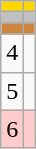<table class="wikitable">
<tr style="background:gold;">
<td align=center></td>
<td></td>
</tr>
<tr style="background:silver;">
<td align=center></td>
<td></td>
</tr>
<tr style="background:peru;">
<td align=center></td>
<td></td>
</tr>
<tr>
<td align=center>4</td>
<td></td>
</tr>
<tr>
<td align=center>5</td>
<td></td>
</tr>
<tr style="background:#fcc;">
<td align=center>6</td>
<td></td>
</tr>
</table>
